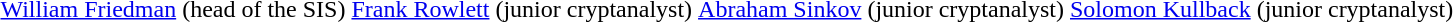<table class="graytable">
<tr>
<td></td>
<td></td>
<td></td>
<td></td>
</tr>
<tr>
<td align="center"><a href='#'>William Friedman</a> (head of the SIS)</td>
<td align="center"><a href='#'>Frank Rowlett</a> (junior cryptanalyst)</td>
<td align="center"><a href='#'>Abraham Sinkov</a> (junior cryptanalyst)</td>
<td align="center"><a href='#'>Solomon Kullback</a> (junior cryptanalyst)</td>
</tr>
</table>
